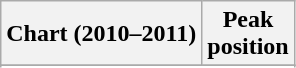<table class="wikitable sortable plainrowheaders" style="text-align:center">
<tr>
<th scope="col">Chart (2010–2011)</th>
<th scope="col">Peak<br>position</th>
</tr>
<tr>
</tr>
<tr>
</tr>
<tr>
</tr>
<tr>
</tr>
<tr>
</tr>
<tr>
</tr>
<tr>
</tr>
<tr>
</tr>
<tr>
</tr>
<tr>
</tr>
<tr>
</tr>
<tr>
</tr>
<tr>
</tr>
<tr>
</tr>
<tr>
</tr>
</table>
